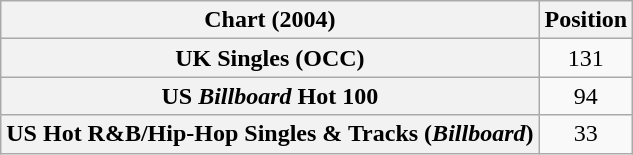<table class="wikitable sortable plainrowheaders" style="text-align:center">
<tr>
<th>Chart (2004)</th>
<th>Position</th>
</tr>
<tr>
<th scope="row">UK Singles (OCC)</th>
<td>131</td>
</tr>
<tr>
<th scope="row">US <em>Billboard</em> Hot 100</th>
<td>94</td>
</tr>
<tr>
<th scope="row">US Hot R&B/Hip-Hop Singles & Tracks (<em>Billboard</em>)</th>
<td>33</td>
</tr>
</table>
